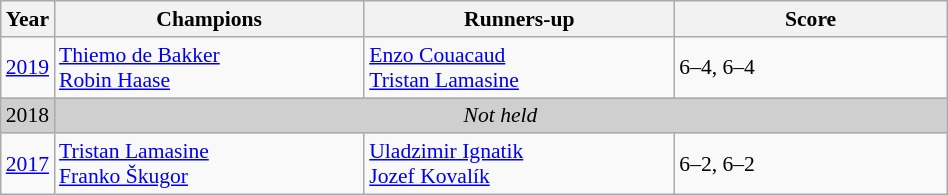<table class="wikitable" style="font-size:90%">
<tr>
<th>Year</th>
<th width="200">Champions</th>
<th width="200">Runners-up</th>
<th width="175">Score</th>
</tr>
<tr>
<td><a href='#'>2019</a></td>
<td> <a href='#'>Thiemo de Bakker</a><br> <a href='#'>Robin Haase</a></td>
<td> <a href='#'>Enzo Couacaud</a><br> <a href='#'>Tristan Lamasine</a></td>
<td>6–4, 6–4</td>
</tr>
<tr>
<td style="background:#cfcfcf">2018</td>
<td colspan=3 align=center style="background:#cfcfcf"><em>Not held</em></td>
</tr>
<tr>
<td><a href='#'>2017</a></td>
<td> <a href='#'>Tristan Lamasine</a><br> <a href='#'>Franko Škugor</a></td>
<td> <a href='#'>Uladzimir Ignatik</a><br> <a href='#'>Jozef Kovalík</a></td>
<td>6–2, 6–2</td>
</tr>
</table>
